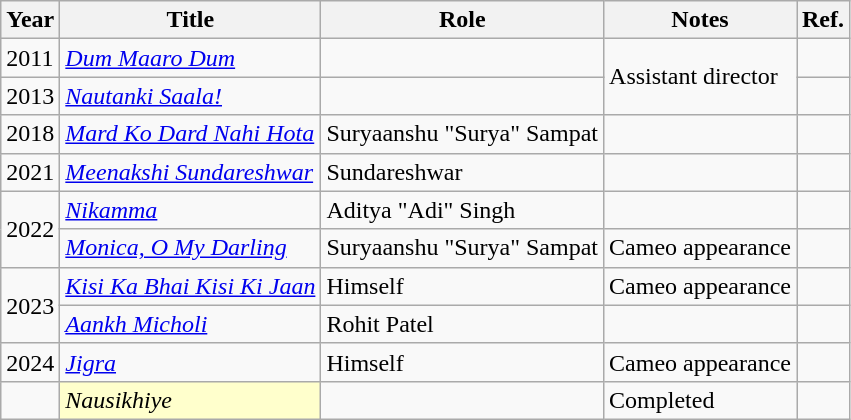<table class="wikitable sortable plainrowable">
<tr>
<th>Year</th>
<th>Title</th>
<th>Role</th>
<th class="unsortable">Notes</th>
<th class="unsortable">Ref.</th>
</tr>
<tr>
<td>2011</td>
<td><em><a href='#'>Dum Maaro Dum</a></em></td>
<td></td>
<td rowspan="2">Assistant director</td>
<td></td>
</tr>
<tr>
<td>2013</td>
<td><em><a href='#'>Nautanki Saala!</a></em></td>
<td></td>
<td></td>
</tr>
<tr>
<td>2018</td>
<td><em><a href='#'>Mard Ko Dard Nahi Hota</a></em></td>
<td>Suryaanshu "Surya" Sampat</td>
<td></td>
<td></td>
</tr>
<tr>
<td>2021</td>
<td><em><a href='#'>Meenakshi Sundareshwar</a></em></td>
<td>Sundareshwar</td>
<td></td>
<td></td>
</tr>
<tr>
<td rowspan="2">2022</td>
<td><em><a href='#'>Nikamma</a></em></td>
<td>Aditya "Adi" Singh</td>
<td></td>
<td></td>
</tr>
<tr>
<td><em><a href='#'>Monica, O My Darling</a></em></td>
<td>Suryaanshu "Surya" Sampat</td>
<td>Cameo appearance</td>
<td></td>
</tr>
<tr>
<td rowspan="2">2023</td>
<td><em><a href='#'>Kisi Ka Bhai Kisi Ki Jaan</a></em></td>
<td>Himself</td>
<td>Cameo appearance</td>
<td></td>
</tr>
<tr>
<td><em><a href='#'>Aankh Micholi</a></em></td>
<td>Rohit Patel</td>
<td></td>
<td></td>
</tr>
<tr>
<td>2024</td>
<td><em><a href='#'>Jigra</a></em></td>
<td>Himself</td>
<td>Cameo appearance</td>
<td></td>
</tr>
<tr>
<td></td>
<td align="left" style="background:#FFFFCC;"><em>Nausikhiye</em> </td>
<td></td>
<td>Completed</td>
<td></td>
</tr>
</table>
